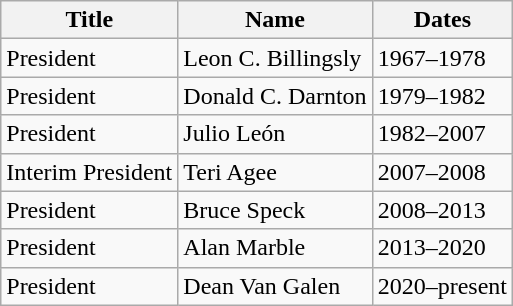<table class="wikitable">
<tr>
<th>Title</th>
<th>Name</th>
<th>Dates</th>
</tr>
<tr>
<td>President</td>
<td>Leon C. Billingsly</td>
<td>1967–1978</td>
</tr>
<tr>
<td>President</td>
<td>Donald C. Darnton</td>
<td>1979–1982</td>
</tr>
<tr>
<td>President</td>
<td>Julio León</td>
<td>1982–2007</td>
</tr>
<tr>
<td>Interim President</td>
<td>Teri Agee</td>
<td>2007–2008</td>
</tr>
<tr>
<td>President</td>
<td>Bruce Speck</td>
<td>2008–2013</td>
</tr>
<tr>
<td>President</td>
<td>Alan Marble</td>
<td>2013–2020</td>
</tr>
<tr>
<td>President</td>
<td>Dean Van Galen</td>
<td>2020–present</td>
</tr>
</table>
